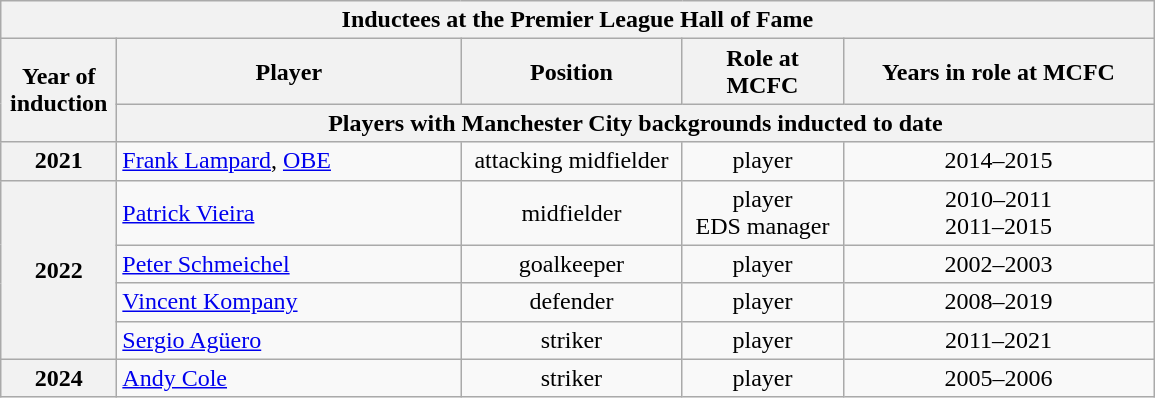<table class="wikitable collapsible uncollapsed" style="text-align:center">
<tr>
<th colspan="5" style="width:194px;">Inductees at the Premier League Hall of Fame</th>
</tr>
<tr>
<th rowspan="2" style="width:70px;">Year of induction</th>
<th style="width:222px;">Player</th>
<th style="width:140px;">Position</th>
<th style="width:100px;">Role at MCFC</th>
<th style="width:200px;">Years in role at MCFC</th>
</tr>
<tr>
<th colspan="4">Players with Manchester City backgrounds inducted to date</th>
</tr>
<tr>
<th>2021</th>
<td style="text-align:left;"> <a href='#'>Frank Lampard</a>, <a href='#'>OBE</a></td>
<td>attacking midfielder</td>
<td>player</td>
<td>2014–2015</td>
</tr>
<tr>
<th rowspan="4">2022</th>
<td style="text-align:left;"> <a href='#'>Patrick Vieira</a></td>
<td>midfielder</td>
<td>player<br>EDS manager</td>
<td>2010–2011<br>2011–2015</td>
</tr>
<tr>
<td style="text-align:left;"> <a href='#'>Peter Schmeichel</a></td>
<td>goalkeeper</td>
<td>player</td>
<td>2002–2003</td>
</tr>
<tr>
<td style="text-align:left;"> <a href='#'>Vincent Kompany</a></td>
<td>defender</td>
<td>player</td>
<td>2008–2019</td>
</tr>
<tr>
<td style="text-align:left;"> <a href='#'>Sergio Agüero</a></td>
<td>striker</td>
<td>player</td>
<td>2011–2021</td>
</tr>
<tr>
<th>2024</th>
<td style="text-align:left;"> <a href='#'>Andy Cole</a></td>
<td>striker</td>
<td>player</td>
<td>2005–2006</td>
</tr>
</table>
